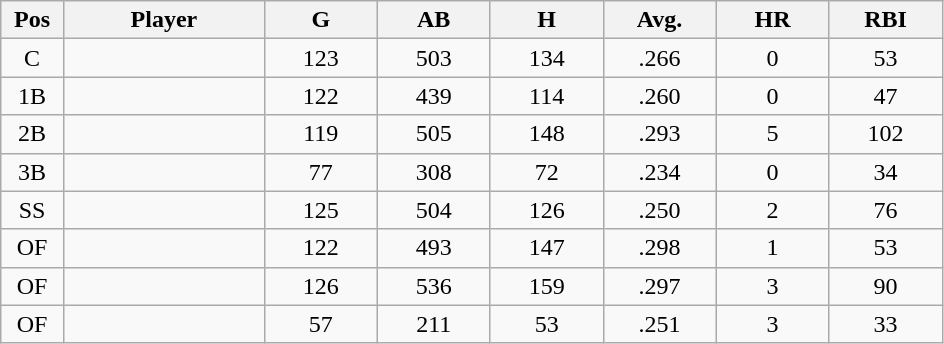<table class="wikitable sortable">
<tr>
<th bgcolor="#DDDDFF" width="5%">Pos</th>
<th bgcolor="#DDDDFF" width="16%">Player</th>
<th bgcolor="#DDDDFF" width="9%">G</th>
<th bgcolor="#DDDDFF" width="9%">AB</th>
<th bgcolor="#DDDDFF" width="9%">H</th>
<th bgcolor="#DDDDFF" width="9%">Avg.</th>
<th bgcolor="#DDDDFF" width="9%">HR</th>
<th bgcolor="#DDDDFF" width="9%">RBI</th>
</tr>
<tr align="center">
<td>C</td>
<td></td>
<td>123</td>
<td>503</td>
<td>134</td>
<td>.266</td>
<td>0</td>
<td>53</td>
</tr>
<tr align="center">
<td>1B</td>
<td></td>
<td>122</td>
<td>439</td>
<td>114</td>
<td>.260</td>
<td>0</td>
<td>47</td>
</tr>
<tr align="center">
<td>2B</td>
<td></td>
<td>119</td>
<td>505</td>
<td>148</td>
<td>.293</td>
<td>5</td>
<td>102</td>
</tr>
<tr align="center">
<td>3B</td>
<td></td>
<td>77</td>
<td>308</td>
<td>72</td>
<td>.234</td>
<td>0</td>
<td>34</td>
</tr>
<tr align="center">
<td>SS</td>
<td></td>
<td>125</td>
<td>504</td>
<td>126</td>
<td>.250</td>
<td>2</td>
<td>76</td>
</tr>
<tr align="center">
<td>OF</td>
<td></td>
<td>122</td>
<td>493</td>
<td>147</td>
<td>.298</td>
<td>1</td>
<td>53</td>
</tr>
<tr align="center">
<td>OF</td>
<td></td>
<td>126</td>
<td>536</td>
<td>159</td>
<td>.297</td>
<td>3</td>
<td>90</td>
</tr>
<tr align="center">
<td>OF</td>
<td></td>
<td>57</td>
<td>211</td>
<td>53</td>
<td>.251</td>
<td>3</td>
<td>33</td>
</tr>
</table>
